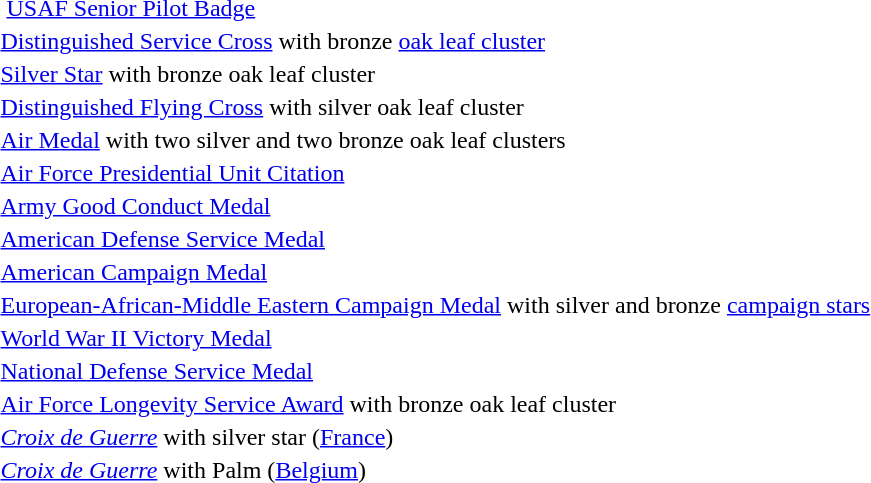<table>
<tr>
<td colspan="2">  <a href='#'>USAF Senior Pilot Badge</a></td>
</tr>
<tr>
<td></td>
<td><a href='#'>Distinguished Service Cross</a> with bronze <a href='#'>oak leaf cluster</a></td>
</tr>
<tr>
<td></td>
<td><a href='#'>Silver Star</a> with bronze oak leaf cluster</td>
</tr>
<tr>
<td></td>
<td><a href='#'>Distinguished Flying Cross</a> with silver oak leaf cluster</td>
</tr>
<tr>
<td></td>
<td><a href='#'>Air Medal</a> with two silver and two bronze oak leaf clusters</td>
</tr>
<tr>
<td></td>
<td><a href='#'>Air Force Presidential Unit Citation</a></td>
</tr>
<tr>
<td></td>
<td><a href='#'>Army Good Conduct Medal</a></td>
</tr>
<tr>
<td></td>
<td><a href='#'>American Defense Service Medal</a></td>
</tr>
<tr>
<td></td>
<td><a href='#'>American Campaign Medal</a></td>
</tr>
<tr>
<td></td>
<td><a href='#'>European-African-Middle Eastern Campaign Medal</a> with silver and bronze <a href='#'>campaign stars</a></td>
</tr>
<tr>
<td></td>
<td><a href='#'>World War II Victory Medal</a></td>
</tr>
<tr>
<td></td>
<td><a href='#'>National Defense Service Medal</a></td>
</tr>
<tr>
<td></td>
<td><a href='#'>Air Force Longevity Service Award</a> with bronze oak leaf cluster</td>
</tr>
<tr>
<td></td>
<td><em><a href='#'>Croix de Guerre</a></em> with silver star (<a href='#'>France</a>)</td>
</tr>
<tr>
<td></td>
<td><em><a href='#'>Croix de Guerre</a></em> with Palm (<a href='#'>Belgium</a>)</td>
</tr>
<tr>
</tr>
</table>
